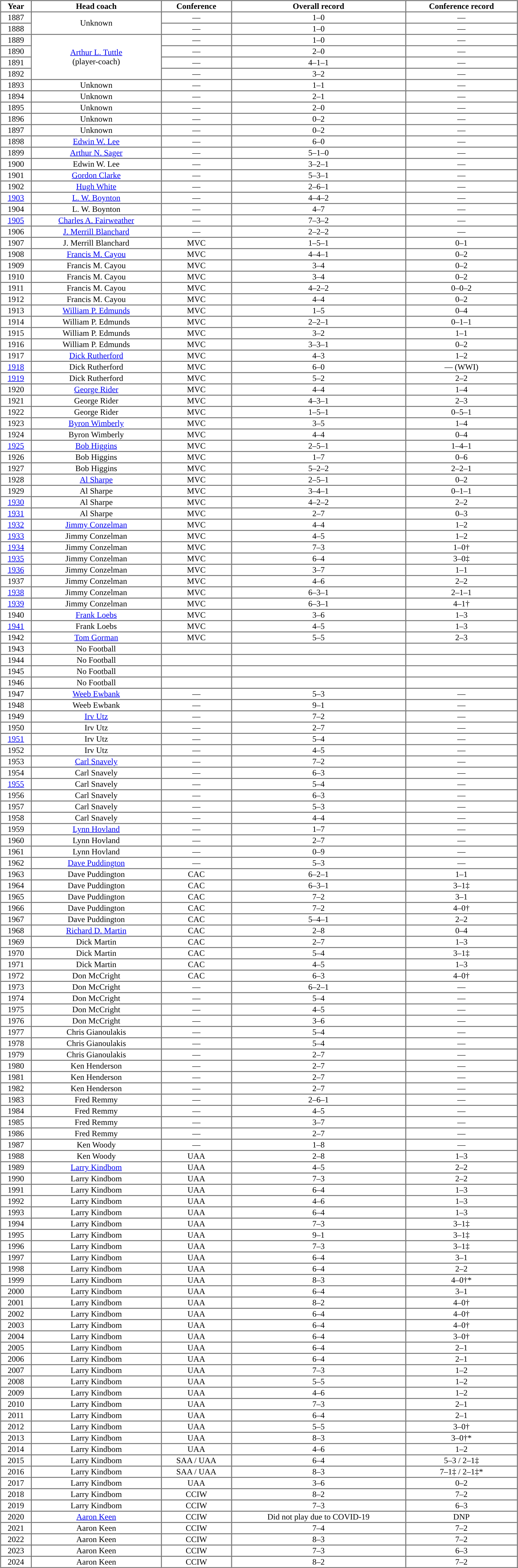<table bcellpadding="1" border="1" cellspacing="0" style="width:80%;"valign="top">
<tr>
<th>Year</th>
<th>Head coach</th>
<th>Conference</th>
<th>Overall record</th>
<th>Conference record</th>
</tr>
<tr style="text-align:center;">
<td>1887</td>
<td rowspan=2>Unknown</td>
<td>—</td>
<td>1–0</td>
<td>—</td>
</tr>
<tr style="text-align:center;">
<td>1888</td>
<td>—</td>
<td>1–0</td>
<td>—</td>
</tr>
<tr style="text-align:center;">
<td>1889</td>
<td rowspan=4><a href='#'>Arthur L. Tuttle</a> <br>(player-coach)</td>
<td>—</td>
<td>1–0</td>
<td>—</td>
</tr>
<tr style="text-align:center;">
<td>1890</td>
<td>—</td>
<td>2–0</td>
<td>—</td>
</tr>
<tr style="text-align:center;">
<td>1891</td>
<td>—</td>
<td>4–1–1</td>
<td>—</td>
</tr>
<tr style="text-align:center;">
<td>1892</td>
<td>—</td>
<td>3–2</td>
<td>—</td>
</tr>
<tr style="text-align:center;">
<td>1893</td>
<td>Unknown</td>
<td>—</td>
<td>1–1</td>
<td>—</td>
</tr>
<tr style="text-align:center;">
<td>1894</td>
<td>Unknown</td>
<td>—</td>
<td>2–1</td>
<td>—</td>
</tr>
<tr style="text-align:center;">
<td>1895</td>
<td>Unknown</td>
<td>—</td>
<td>2–0</td>
<td>—</td>
</tr>
<tr style="text-align:center;">
<td>1896</td>
<td>Unknown</td>
<td>—</td>
<td>0–2</td>
<td>—</td>
</tr>
<tr style="text-align:center;">
<td>1897</td>
<td>Unknown</td>
<td>—</td>
<td>0–2</td>
<td>—</td>
</tr>
<tr style="text-align:center;">
<td>1898</td>
<td><a href='#'>Edwin W. Lee</a></td>
<td>—</td>
<td>6–0</td>
<td>—</td>
</tr>
<tr style="text-align:center;">
<td>1899</td>
<td><a href='#'>Arthur N. Sager</a></td>
<td>—</td>
<td>5–1–0</td>
<td>—</td>
</tr>
<tr style="text-align:center;">
<td>1900</td>
<td>Edwin W. Lee</td>
<td>—</td>
<td>3–2–1</td>
<td>—</td>
</tr>
<tr style="text-align:center;">
<td>1901</td>
<td><a href='#'>Gordon Clarke</a></td>
<td>—</td>
<td>5–3–1</td>
<td>—</td>
</tr>
<tr style="text-align:center;">
<td>1902</td>
<td><a href='#'>Hugh White</a></td>
<td>—</td>
<td>2–6–1</td>
<td>—</td>
</tr>
<tr style="text-align:center;">
<td><a href='#'>1903</a></td>
<td><a href='#'>L. W. Boynton</a></td>
<td>—</td>
<td>4–4–2</td>
<td>—</td>
</tr>
<tr style="text-align:center;">
<td>1904</td>
<td>L. W. Boynton</td>
<td>—</td>
<td>4–7</td>
<td>—</td>
</tr>
<tr style="text-align:center;">
<td><a href='#'>1905</a></td>
<td><a href='#'>Charles A. Fairweather</a></td>
<td>—</td>
<td>7–3–2</td>
<td>—</td>
</tr>
<tr style="text-align:center;">
<td>1906</td>
<td><a href='#'>J. Merrill Blanchard</a></td>
<td>—</td>
<td>2–2–2</td>
<td>—</td>
</tr>
<tr style="text-align:center;">
<td>1907</td>
<td>J. Merrill Blanchard</td>
<td>MVC</td>
<td>1–5–1</td>
<td>0–1</td>
</tr>
<tr style="text-align:center;">
<td>1908</td>
<td><a href='#'>Francis M. Cayou</a></td>
<td>MVC</td>
<td>4–4–1</td>
<td>0–2</td>
</tr>
<tr style="text-align:center;">
<td>1909</td>
<td>Francis M. Cayou</td>
<td>MVC</td>
<td>3–4</td>
<td>0–2</td>
</tr>
<tr style="text-align:center;">
<td>1910</td>
<td>Francis M. Cayou</td>
<td>MVC</td>
<td>3–4</td>
<td>0–2</td>
</tr>
<tr style="text-align:center;">
<td>1911</td>
<td>Francis M. Cayou</td>
<td>MVC</td>
<td>4–2–2</td>
<td>0–0–2</td>
</tr>
<tr style="text-align:center;">
<td>1912</td>
<td>Francis M. Cayou</td>
<td>MVC</td>
<td>4–4</td>
<td>0–2</td>
</tr>
<tr style="text-align:center;">
<td>1913</td>
<td><a href='#'>William P. Edmunds</a></td>
<td>MVC</td>
<td>1–5</td>
<td>0–4</td>
</tr>
<tr style="text-align:center;">
<td>1914</td>
<td>William P. Edmunds</td>
<td>MVC</td>
<td>2–2–1</td>
<td>0–1–1</td>
</tr>
<tr style="text-align:center;">
<td>1915</td>
<td>William P. Edmunds</td>
<td>MVC</td>
<td>3–2</td>
<td>1–1</td>
</tr>
<tr style="text-align:center;">
<td>1916</td>
<td>William P. Edmunds</td>
<td>MVC</td>
<td>3–3–1</td>
<td>0–2</td>
</tr>
<tr style="text-align:center;">
<td>1917</td>
<td><a href='#'>Dick Rutherford</a></td>
<td>MVC</td>
<td>4–3</td>
<td>1–2</td>
</tr>
<tr style="text-align:center;">
<td><a href='#'>1918</a></td>
<td>Dick Rutherford</td>
<td>MVC</td>
<td>6–0</td>
<td>— (WWI)</td>
</tr>
<tr style="text-align:center;">
<td><a href='#'>1919</a></td>
<td>Dick Rutherford</td>
<td>MVC</td>
<td>5–2</td>
<td>2–2</td>
</tr>
<tr style="text-align:center;">
<td>1920</td>
<td><a href='#'>George Rider</a></td>
<td>MVC</td>
<td>4–4</td>
<td>1–4</td>
</tr>
<tr style="text-align:center;">
<td>1921</td>
<td>George Rider</td>
<td>MVC</td>
<td>4–3–1</td>
<td>2–3</td>
</tr>
<tr style="text-align:center;">
<td>1922</td>
<td>George Rider</td>
<td>MVC</td>
<td>1–5–1</td>
<td>0–5–1</td>
</tr>
<tr style="text-align:center;">
<td>1923</td>
<td><a href='#'>Byron Wimberly</a></td>
<td>MVC</td>
<td>3–5</td>
<td>1–4</td>
</tr>
<tr style="text-align:center;">
<td>1924</td>
<td>Byron Wimberly</td>
<td>MVC</td>
<td>4–4</td>
<td>0–4</td>
</tr>
<tr style="text-align:center;">
<td><a href='#'>1925</a></td>
<td><a href='#'>Bob Higgins</a></td>
<td>MVC</td>
<td>2–5–1</td>
<td>1–4–1</td>
</tr>
<tr style="text-align:center;">
<td>1926</td>
<td>Bob Higgins</td>
<td>MVC</td>
<td>1–7</td>
<td>0–6</td>
</tr>
<tr style="text-align:center;">
<td>1927</td>
<td>Bob Higgins</td>
<td>MVC</td>
<td>5–2–2</td>
<td>2–2–1</td>
</tr>
<tr style="text-align:center;">
<td>1928</td>
<td><a href='#'>Al Sharpe</a></td>
<td>MVC</td>
<td>2–5–1</td>
<td>0–2</td>
</tr>
<tr style="text-align:center;">
<td>1929</td>
<td>Al Sharpe</td>
<td>MVC</td>
<td>3–4–1</td>
<td>0–1–1</td>
</tr>
<tr style="text-align:center;">
<td><a href='#'>1930</a></td>
<td>Al Sharpe</td>
<td>MVC</td>
<td>4–2–2</td>
<td>2–2</td>
</tr>
<tr style="text-align:center;">
<td><a href='#'>1931</a></td>
<td>Al Sharpe</td>
<td>MVC</td>
<td>2–7</td>
<td>0–3</td>
</tr>
<tr style="text-align:center;">
<td><a href='#'>1932</a></td>
<td><a href='#'>Jimmy Conzelman</a></td>
<td>MVC</td>
<td>4–4</td>
<td>1–2</td>
</tr>
<tr style="text-align:center;">
<td><a href='#'>1933</a></td>
<td>Jimmy Conzelman</td>
<td>MVC</td>
<td>4–5</td>
<td>1–2</td>
</tr>
<tr style="text-align:center;">
<td><a href='#'>1934</a></td>
<td>Jimmy Conzelman</td>
<td>MVC</td>
<td>7–3</td>
<td>1–0†</td>
</tr>
<tr style="text-align:center;">
<td><a href='#'>1935</a></td>
<td>Jimmy Conzelman</td>
<td>MVC</td>
<td>6–4</td>
<td>3–0‡</td>
</tr>
<tr style="text-align:center;">
<td><a href='#'>1936</a></td>
<td>Jimmy Conzelman</td>
<td>MVC</td>
<td>3–7</td>
<td>1–1</td>
</tr>
<tr style="text-align:center;">
<td>1937</td>
<td>Jimmy Conzelman</td>
<td>MVC</td>
<td>4–6</td>
<td>2–2</td>
</tr>
<tr style="text-align:center;">
<td><a href='#'>1938</a></td>
<td>Jimmy Conzelman</td>
<td>MVC</td>
<td>6–3–1</td>
<td>2–1–1</td>
</tr>
<tr style="text-align:center;">
<td><a href='#'>1939</a></td>
<td>Jimmy Conzelman</td>
<td>MVC</td>
<td>6–3–1</td>
<td>4–1†</td>
</tr>
<tr style="text-align:center;">
<td>1940</td>
<td><a href='#'>Frank Loebs</a></td>
<td>MVC</td>
<td>3–6</td>
<td>1–3</td>
</tr>
<tr style="text-align:center;">
<td><a href='#'>1941</a></td>
<td>Frank Loebs</td>
<td>MVC</td>
<td>4–5</td>
<td>1–3</td>
</tr>
<tr style="text-align:center;">
<td>1942</td>
<td><a href='#'>Tom Gorman</a></td>
<td>MVC</td>
<td>5–5</td>
<td>2–3</td>
</tr>
<tr style="text-align:center;">
<td>1943</td>
<td>No Football</td>
<td></td>
<td></td>
<td></td>
</tr>
<tr style="text-align:center;">
<td>1944</td>
<td>No Football</td>
<td></td>
<td></td>
<td></td>
</tr>
<tr style="text-align:center;">
<td>1945</td>
<td>No Football</td>
<td></td>
<td></td>
<td></td>
</tr>
<tr style="text-align:center;">
<td>1946</td>
<td>No Football</td>
<td></td>
<td></td>
<td></td>
</tr>
<tr style="text-align:center;">
<td>1947</td>
<td><a href='#'>Weeb Ewbank</a></td>
<td>—</td>
<td>5–3</td>
<td>—</td>
</tr>
<tr style="text-align:center;">
<td>1948</td>
<td>Weeb Ewbank</td>
<td>—</td>
<td>9–1</td>
<td>—</td>
</tr>
<tr style="text-align:center;">
<td>1949</td>
<td><a href='#'>Irv Utz</a></td>
<td>—</td>
<td>7–2</td>
<td>—</td>
</tr>
<tr style="text-align:center;">
<td>1950</td>
<td>Irv Utz</td>
<td>—</td>
<td>2–7</td>
<td>—</td>
</tr>
<tr style="text-align:center;">
<td><a href='#'>1951</a></td>
<td>Irv Utz</td>
<td>—</td>
<td>5–4</td>
<td>—</td>
</tr>
<tr style="text-align:center;">
<td>1952</td>
<td>Irv Utz</td>
<td>—</td>
<td>4–5</td>
<td>—</td>
</tr>
<tr style="text-align:center;">
<td>1953</td>
<td><a href='#'>Carl Snavely</a></td>
<td>—</td>
<td>7–2</td>
<td>—</td>
</tr>
<tr style="text-align:center;">
<td>1954</td>
<td>Carl Snavely</td>
<td>—</td>
<td>6–3</td>
<td>—</td>
</tr>
<tr style="text-align:center;">
<td><a href='#'>1955</a></td>
<td>Carl Snavely</td>
<td>—</td>
<td>5–4</td>
<td>—</td>
</tr>
<tr style="text-align:center;">
<td>1956</td>
<td>Carl Snavely</td>
<td>—</td>
<td>6–3</td>
<td>—</td>
</tr>
<tr style="text-align:center;">
<td>1957</td>
<td>Carl Snavely</td>
<td>—</td>
<td>5–3</td>
<td>—</td>
</tr>
<tr style="text-align:center;">
<td>1958</td>
<td>Carl Snavely</td>
<td>—</td>
<td>4–4</td>
<td>—</td>
</tr>
<tr style="text-align:center;">
<td>1959</td>
<td><a href='#'>Lynn Hovland</a></td>
<td>—</td>
<td>1–7</td>
<td>—</td>
</tr>
<tr style="text-align:center;">
<td>1960</td>
<td>Lynn Hovland</td>
<td>—</td>
<td>2–7</td>
<td>—</td>
</tr>
<tr style="text-align:center;">
<td>1961</td>
<td>Lynn Hovland</td>
<td>—</td>
<td>0–9</td>
<td>—</td>
</tr>
<tr style="text-align:center;">
<td>1962</td>
<td><a href='#'>Dave Puddington</a></td>
<td>—</td>
<td>5–3</td>
<td>—</td>
</tr>
<tr style="text-align:center;">
<td>1963</td>
<td>Dave Puddington</td>
<td>CAC</td>
<td>6–2–1</td>
<td>1–1</td>
</tr>
<tr style="text-align:center;">
<td>1964</td>
<td>Dave Puddington</td>
<td>CAC</td>
<td>6–3–1</td>
<td>3–1‡</td>
</tr>
<tr style="text-align:center;">
<td>1965</td>
<td>Dave Puddington</td>
<td>CAC</td>
<td>7–2</td>
<td>3–1</td>
</tr>
<tr style="text-align:center;">
<td>1966</td>
<td>Dave Puddington</td>
<td>CAC</td>
<td>7–2</td>
<td>4–0†</td>
</tr>
<tr style="text-align:center;">
<td>1967</td>
<td>Dave Puddington</td>
<td>CAC</td>
<td>5–4–1</td>
<td>2–2</td>
</tr>
<tr style="text-align:center;">
<td>1968</td>
<td><a href='#'>Richard D. Martin</a></td>
<td>CAC</td>
<td>2–8</td>
<td>0–4</td>
</tr>
<tr style="text-align:center;">
<td>1969</td>
<td>Dick Martin</td>
<td>CAC</td>
<td>2–7</td>
<td>1–3</td>
</tr>
<tr style="text-align:center;">
<td>1970</td>
<td>Dick Martin</td>
<td>CAC</td>
<td>5–4</td>
<td>3–1‡</td>
</tr>
<tr style="text-align:center;">
<td>1971</td>
<td>Dick Martin</td>
<td>CAC</td>
<td>4–5</td>
<td>1–3</td>
</tr>
<tr style="text-align:center;">
<td>1972</td>
<td>Don McCright</td>
<td>CAC</td>
<td>6–3</td>
<td>4–0†</td>
</tr>
<tr style="text-align:center;">
<td>1973</td>
<td>Don McCright</td>
<td>—</td>
<td>6–2–1</td>
<td>—</td>
</tr>
<tr style="text-align:center;">
<td>1974</td>
<td>Don McCright</td>
<td>—</td>
<td>5–4</td>
<td>—</td>
</tr>
<tr style="text-align:center;">
<td>1975</td>
<td>Don McCright</td>
<td>—</td>
<td>4–5</td>
<td>—</td>
</tr>
<tr style="text-align:center;">
<td>1976</td>
<td>Don McCright</td>
<td>—</td>
<td>3–6</td>
<td>—</td>
</tr>
<tr style="text-align:center;">
<td>1977</td>
<td>Chris Gianoulakis</td>
<td>—</td>
<td>5–4</td>
<td>—</td>
</tr>
<tr style="text-align:center;">
<td>1978</td>
<td>Chris Gianoulakis</td>
<td>—</td>
<td>5–4</td>
<td>—</td>
</tr>
<tr style="text-align:center;">
<td>1979</td>
<td>Chris Gianoulakis</td>
<td>—</td>
<td>2–7</td>
<td>—</td>
</tr>
<tr style="text-align:center;">
<td>1980</td>
<td>Ken Henderson</td>
<td>—</td>
<td>2–7</td>
<td>—</td>
</tr>
<tr style="text-align:center;">
<td>1981</td>
<td>Ken Henderson</td>
<td>—</td>
<td>2–7</td>
<td>—</td>
</tr>
<tr style="text-align:center;">
<td>1982</td>
<td>Ken Henderson</td>
<td>—</td>
<td>2–7</td>
<td>—</td>
</tr>
<tr style="text-align:center;">
<td>1983</td>
<td>Fred Remmy</td>
<td>—</td>
<td>2–6–1</td>
<td>—</td>
</tr>
<tr style="text-align:center;">
<td>1984</td>
<td>Fred Remmy</td>
<td>—</td>
<td>4–5</td>
<td>—</td>
</tr>
<tr style="text-align:center;">
<td>1985</td>
<td>Fred Remmy</td>
<td>—</td>
<td>3–7</td>
<td>—</td>
</tr>
<tr style="text-align:center;">
<td>1986</td>
<td>Fred Remmy</td>
<td>—</td>
<td>2–7</td>
<td>—</td>
</tr>
<tr style="text-align:center;">
<td>1987</td>
<td>Ken Woody</td>
<td>—</td>
<td>1–8</td>
<td>—</td>
</tr>
<tr style="text-align:center;">
<td>1988</td>
<td>Ken Woody</td>
<td>UAA</td>
<td>2–8</td>
<td>1–3</td>
</tr>
<tr style="text-align:center;">
<td>1989</td>
<td><a href='#'>Larry Kindbom</a></td>
<td>UAA</td>
<td>4–5</td>
<td>2–2</td>
</tr>
<tr style="text-align:center;">
<td>1990</td>
<td>Larry Kindbom</td>
<td>UAA</td>
<td>7–3</td>
<td>2–2</td>
</tr>
<tr style="text-align:center;">
<td>1991</td>
<td>Larry Kindbom</td>
<td>UAA</td>
<td>6–4</td>
<td>1–3</td>
</tr>
<tr style="text-align:center;">
<td>1992</td>
<td>Larry Kindbom</td>
<td>UAA</td>
<td>4–6</td>
<td>1–3</td>
</tr>
<tr style="text-align:center;">
<td>1993</td>
<td>Larry Kindbom</td>
<td>UAA</td>
<td>6–4</td>
<td>1–3</td>
</tr>
<tr style="text-align:center;">
<td>1994</td>
<td>Larry Kindbom</td>
<td>UAA</td>
<td>7–3</td>
<td>3–1‡</td>
</tr>
<tr style="text-align:center;">
<td>1995</td>
<td>Larry Kindbom</td>
<td>UAA</td>
<td>9–1</td>
<td>3–1‡</td>
</tr>
<tr style="text-align:center;">
<td>1996</td>
<td>Larry Kindbom</td>
<td>UAA</td>
<td>7–3</td>
<td>3–1‡</td>
</tr>
<tr style="text-align:center;">
<td>1997</td>
<td>Larry Kindbom</td>
<td>UAA</td>
<td>6–4</td>
<td>3–1</td>
</tr>
<tr style="text-align:center;">
<td>1998</td>
<td>Larry Kindbom</td>
<td>UAA</td>
<td>6–4</td>
<td>2–2</td>
</tr>
<tr style="text-align:center;">
<td>1999</td>
<td>Larry Kindbom</td>
<td>UAA</td>
<td>8–3</td>
<td>4–0†*</td>
</tr>
<tr style="text-align:center;">
<td>2000</td>
<td>Larry Kindbom</td>
<td>UAA</td>
<td>6–4</td>
<td>3–1</td>
</tr>
<tr style="text-align:center;">
<td>2001</td>
<td>Larry Kindbom</td>
<td>UAA</td>
<td>8–2</td>
<td>4–0†</td>
</tr>
<tr style="text-align:center;">
<td>2002</td>
<td>Larry Kindbom</td>
<td>UAA</td>
<td>6–4</td>
<td>4–0†</td>
</tr>
<tr style="text-align:center;">
<td>2003</td>
<td>Larry Kindbom</td>
<td>UAA</td>
<td>6–4</td>
<td>4–0†</td>
</tr>
<tr style="text-align:center;">
<td>2004</td>
<td>Larry Kindbom</td>
<td>UAA</td>
<td>6–4</td>
<td>3–0†</td>
</tr>
<tr style="text-align:center;">
<td>2005</td>
<td>Larry Kindbom</td>
<td>UAA</td>
<td>6–4</td>
<td>2–1</td>
</tr>
<tr style="text-align:center;">
<td>2006</td>
<td>Larry Kindbom</td>
<td>UAA</td>
<td>6–4</td>
<td>2–1</td>
</tr>
<tr style="text-align:center;">
<td>2007</td>
<td>Larry Kindbom</td>
<td>UAA</td>
<td>7–3</td>
<td>1–2</td>
</tr>
<tr style="text-align:center;">
<td>2008</td>
<td>Larry Kindbom</td>
<td>UAA</td>
<td>5–5</td>
<td>1–2</td>
</tr>
<tr style="text-align:center;">
<td>2009</td>
<td>Larry Kindbom</td>
<td>UAA</td>
<td>4–6</td>
<td>1–2</td>
</tr>
<tr style="text-align:center;">
<td>2010</td>
<td>Larry Kindbom</td>
<td>UAA</td>
<td>7–3</td>
<td>2–1</td>
</tr>
<tr style="text-align:center;">
<td>2011</td>
<td>Larry Kindbom</td>
<td>UAA</td>
<td>6–4</td>
<td>2–1</td>
</tr>
<tr style="text-align:center;">
<td>2012</td>
<td>Larry Kindbom</td>
<td>UAA</td>
<td>5–5</td>
<td>3–0†</td>
</tr>
<tr style="text-align:center;">
<td>2013</td>
<td>Larry Kindbom</td>
<td>UAA</td>
<td>8–3</td>
<td>3–0†*</td>
</tr>
<tr style="text-align:center;">
<td>2014</td>
<td>Larry Kindbom</td>
<td>UAA</td>
<td>4–6</td>
<td>1–2</td>
</tr>
<tr style="text-align:center;">
<td>2015</td>
<td>Larry Kindbom</td>
<td>SAA / UAA</td>
<td>6–4</td>
<td>5–3 / 2–1‡</td>
</tr>
<tr style="text-align:center;">
<td>2016</td>
<td>Larry Kindbom</td>
<td>SAA / UAA</td>
<td>8–3</td>
<td>7–1‡ / 2–1‡*</td>
</tr>
<tr style="text-align:center;">
<td>2017</td>
<td>Larry Kindbom</td>
<td>UAA</td>
<td>3–6</td>
<td>0–2</td>
</tr>
<tr style="text-align:center;">
<td>2018</td>
<td>Larry Kindbom</td>
<td>CCIW</td>
<td>8–2</td>
<td>7–2</td>
</tr>
<tr style="text-align:center;">
<td>2019</td>
<td>Larry Kindbom</td>
<td>CCIW</td>
<td>7–3</td>
<td>6–3</td>
</tr>
<tr style="text-align:center;">
<td>2020</td>
<td><a href='#'>Aaron Keen</a></td>
<td>CCIW</td>
<td>Did not play due to COVID-19</td>
<td>DNP</td>
</tr>
<tr style="text-align:center;">
<td>2021</td>
<td>Aaron Keen</td>
<td>CCIW</td>
<td>7–4</td>
<td>7–2</td>
</tr>
<tr style="text-align:center;">
<td>2022</td>
<td>Aaron Keen</td>
<td>CCIW</td>
<td>8–3</td>
<td>7–2</td>
</tr>
<tr style="text-align:center;">
<td>2023</td>
<td>Aaron Keen</td>
<td>CCIW</td>
<td>7–3</td>
<td>6–3</td>
</tr>
<tr style="text-align:center;">
<td>2024</td>
<td>Aaron Keen</td>
<td>CCIW</td>
<td>8–2</td>
<td>7–2</td>
</tr>
<tr style="text-align:center;">
</tr>
</table>
